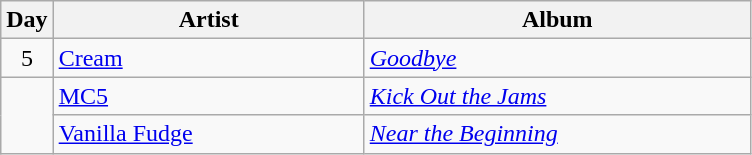<table class="wikitable" border="1">
<tr>
<th>Day</th>
<th width="200">Artist</th>
<th width="250">Album</th>
</tr>
<tr>
<td style="text-align:center;" rowspan="1">5</td>
<td><a href='#'>Cream</a></td>
<td><em><a href='#'>Goodbye</a></em></td>
</tr>
<tr>
<td rowspan="2"></td>
<td><a href='#'>MC5</a></td>
<td><em><a href='#'>Kick Out the Jams</a></em></td>
</tr>
<tr>
<td><a href='#'>Vanilla Fudge</a></td>
<td><em><a href='#'>Near the Beginning</a></em></td>
</tr>
</table>
